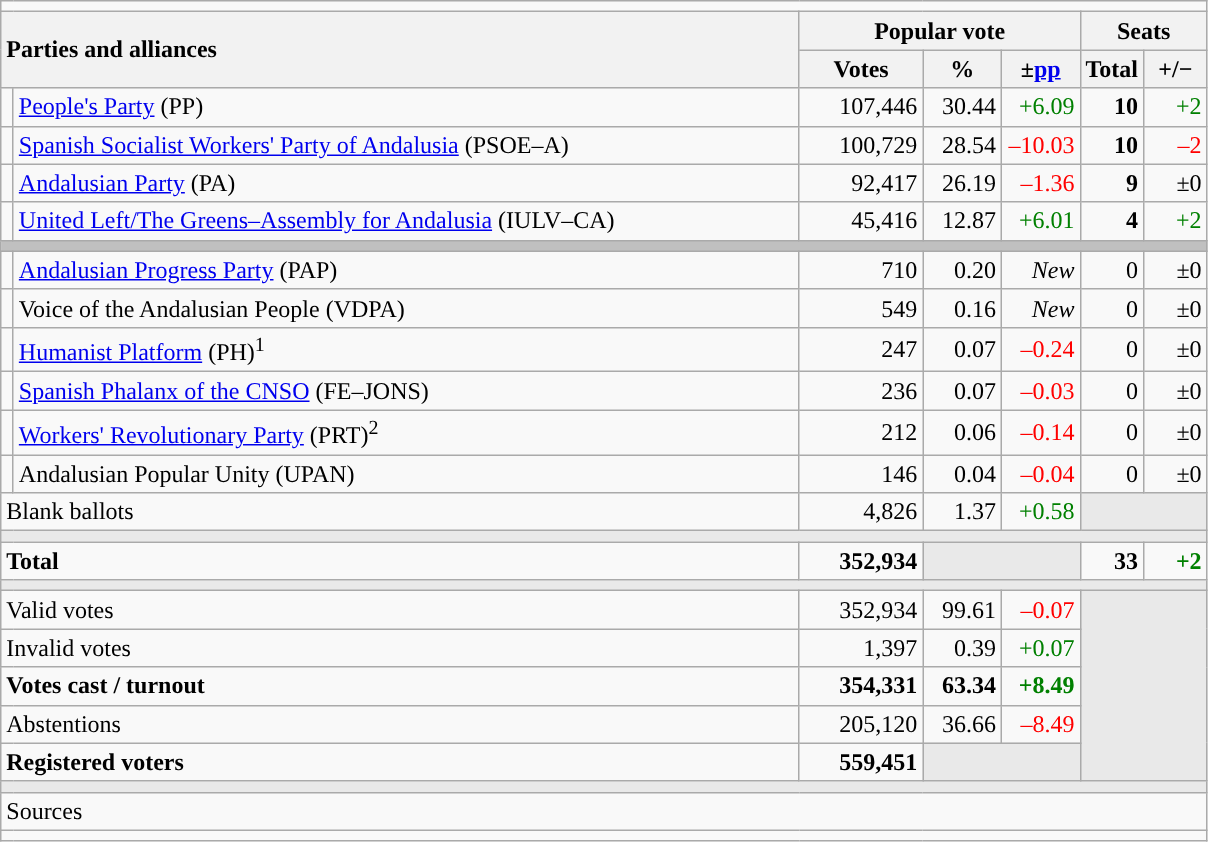<table class="wikitable" style="text-align:right;">
<tr>
<td colspan="7"></td>
</tr>
<tr>
<th style="text-align:left;" rowspan="2" colspan="2" width="525">Parties and alliances</th>
<th colspan="3">Popular vote</th>
<th colspan="2">Seats</th>
</tr>
<tr>
<th width="75">Votes</th>
<th width="45">%</th>
<th width="45">±<a href='#'>pp</a></th>
<th width="35">Total</th>
<th width="35">+/−</th>
</tr>
<tr>
<td width="1" style="color:inherit;background:"></td>
<td align="left"><a href='#'>People's Party</a> (PP)</td>
<td>107,446</td>
<td>30.44</td>
<td style="color:green;">+6.09</td>
<td><strong>10</strong></td>
<td style="color:green;">+2</td>
</tr>
<tr>
<td style="color:inherit;background:"></td>
<td align="left"><a href='#'>Spanish Socialist Workers' Party of Andalusia</a> (PSOE–A)</td>
<td>100,729</td>
<td>28.54</td>
<td style="color:red;">–10.03</td>
<td><strong>10</strong></td>
<td style="color:red;">–2</td>
</tr>
<tr>
<td style="color:inherit;background:"></td>
<td align="left"><a href='#'>Andalusian Party</a> (PA)</td>
<td>92,417</td>
<td>26.19</td>
<td style="color:red;">–1.36</td>
<td><strong>9</strong></td>
<td>±0</td>
</tr>
<tr>
<td style="color:inherit;background:"></td>
<td align="left"><a href='#'>United Left/The Greens–Assembly for Andalusia</a> (IULV–CA)</td>
<td>45,416</td>
<td>12.87</td>
<td style="color:green;">+6.01</td>
<td><strong>4</strong></td>
<td style="color:green;">+2</td>
</tr>
<tr>
<td colspan="7" bgcolor="#C0C0C0"></td>
</tr>
<tr>
<td style="color:inherit;background:"></td>
<td align="left"><a href='#'>Andalusian Progress Party</a> (PAP)</td>
<td>710</td>
<td>0.20</td>
<td><em>New</em></td>
<td>0</td>
<td>±0</td>
</tr>
<tr>
<td style="color:inherit;background:"></td>
<td align="left">Voice of the Andalusian People (VDPA)</td>
<td>549</td>
<td>0.16</td>
<td><em>New</em></td>
<td>0</td>
<td>±0</td>
</tr>
<tr>
<td style="color:inherit;background:"></td>
<td align="left"><a href='#'>Humanist Platform</a> (PH)<sup>1</sup></td>
<td>247</td>
<td>0.07</td>
<td style="color:red;">–0.24</td>
<td>0</td>
<td>±0</td>
</tr>
<tr>
<td style="color:inherit;background:"></td>
<td align="left"><a href='#'>Spanish Phalanx of the CNSO</a> (FE–JONS)</td>
<td>236</td>
<td>0.07</td>
<td style="color:red;">–0.03</td>
<td>0</td>
<td>±0</td>
</tr>
<tr>
<td style="color:inherit;background:"></td>
<td align="left"><a href='#'>Workers' Revolutionary Party</a> (PRT)<sup>2</sup></td>
<td>212</td>
<td>0.06</td>
<td style="color:red;">–0.14</td>
<td>0</td>
<td>±0</td>
</tr>
<tr>
<td style="color:inherit;background:"></td>
<td align="left">Andalusian Popular Unity (UPAN)</td>
<td>146</td>
<td>0.04</td>
<td style="color:red;">–0.04</td>
<td>0</td>
<td>±0</td>
</tr>
<tr>
<td align="left" colspan="2">Blank ballots</td>
<td>4,826</td>
<td>1.37</td>
<td style="color:green;">+0.58</td>
<td bgcolor="#E9E9E9" colspan="2"></td>
</tr>
<tr>
<td colspan="7" bgcolor="#E9E9E9"></td>
</tr>
<tr style="font-weight:bold;">
<td align="left" colspan="2">Total</td>
<td>352,934</td>
<td bgcolor="#E9E9E9" colspan="2"></td>
<td>33</td>
<td style="color:green;">+2</td>
</tr>
<tr>
<td colspan="7" bgcolor="#E9E9E9"></td>
</tr>
<tr>
<td align="left" colspan="2">Valid votes</td>
<td>352,934</td>
<td>99.61</td>
<td style="color:red;">–0.07</td>
<td bgcolor="#E9E9E9" colspan="2" rowspan="5"></td>
</tr>
<tr>
<td align="left" colspan="2">Invalid votes</td>
<td>1,397</td>
<td>0.39</td>
<td style="color:green;">+0.07</td>
</tr>
<tr style="font-weight:bold;">
<td align="left" colspan="2">Votes cast / turnout</td>
<td>354,331</td>
<td>63.34</td>
<td style="color:green;">+8.49</td>
</tr>
<tr>
<td align="left" colspan="2">Abstentions</td>
<td>205,120</td>
<td>36.66</td>
<td style="color:red;">–8.49</td>
</tr>
<tr style="font-weight:bold;">
<td align="left" colspan="2">Registered voters</td>
<td>559,451</td>
<td bgcolor="#E9E9E9" colspan="2"></td>
</tr>
<tr>
<td colspan="7" bgcolor="#E9E9E9"></td>
</tr>
<tr>
<td align="left" colspan="7">Sources</td>
</tr>
<tr>
<td colspan="7" style="text-align:left; max-width:790px;"></td>
</tr>
</table>
